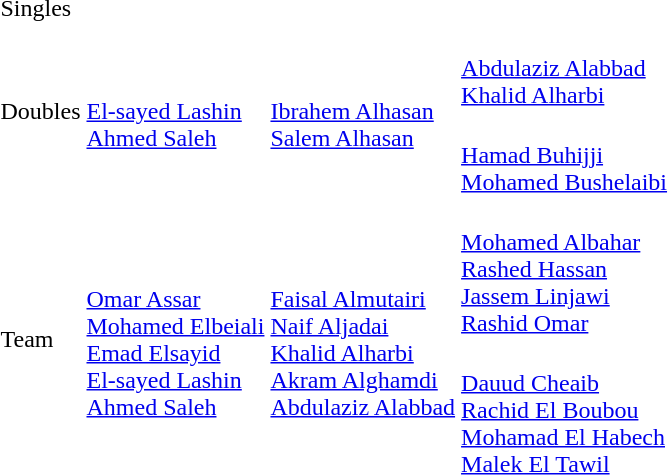<table>
<tr>
<td rowspan=2>Singles</td>
<td rowspan=2></td>
<td rowspan=2></td>
<td></td>
</tr>
<tr>
<td></td>
</tr>
<tr>
<td rowspan=2>Doubles</td>
<td rowspan=2><br><a href='#'>El-sayed Lashin</a><br><a href='#'>Ahmed Saleh</a></td>
<td rowspan=2><br><a href='#'>Ibrahem Alhasan</a><br><a href='#'>Salem Alhasan</a></td>
<td><br><a href='#'>Abdulaziz Alabbad</a><br><a href='#'>Khalid Alharbi</a></td>
</tr>
<tr>
<td><br><a href='#'>Hamad Buhijji</a><br><a href='#'>Mohamed Bushelaibi</a></td>
</tr>
<tr>
<td rowspan=2>Team</td>
<td rowspan=2><br><a href='#'>Omar Assar</a><br><a href='#'>Mohamed Elbeiali</a><br><a href='#'>Emad Elsayid</a><br><a href='#'>El-sayed Lashin</a><br><a href='#'>Ahmed Saleh</a></td>
<td rowspan=2><br><a href='#'>Faisal Almutairi</a><br><a href='#'>Naif Aljadai</a><br><a href='#'>Khalid Alharbi</a><br><a href='#'>Akram Alghamdi</a><br><a href='#'>Abdulaziz Alabbad</a></td>
<td><br><a href='#'>Mohamed Albahar</a><br><a href='#'>Rashed Hassan</a><br><a href='#'>Jassem Linjawi</a><br><a href='#'>Rashid Omar</a></td>
</tr>
<tr>
<td><br><a href='#'>Dauud Cheaib</a><br><a href='#'>Rachid El Boubou</a><br><a href='#'>Mohamad El Habech</a><br><a href='#'>Malek El Tawil</a></td>
</tr>
</table>
